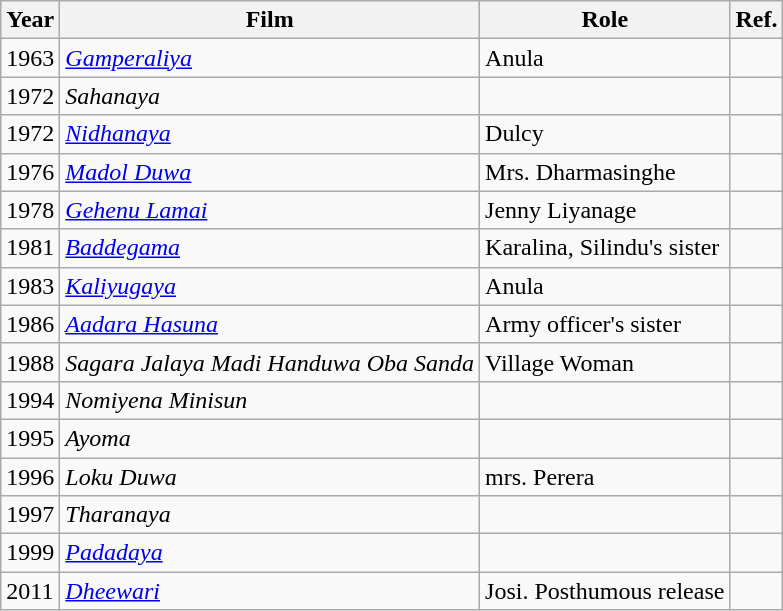<table class="wikitable">
<tr>
<th>Year</th>
<th>Film</th>
<th>Role</th>
<th>Ref.</th>
</tr>
<tr>
<td>1963</td>
<td><em><a href='#'>Gamperaliya</a></em></td>
<td>Anula</td>
<td></td>
</tr>
<tr>
<td>1972</td>
<td><em>Sahanaya</em></td>
<td></td>
<td></td>
</tr>
<tr>
<td>1972</td>
<td><em><a href='#'>Nidhanaya</a></em></td>
<td>Dulcy</td>
<td></td>
</tr>
<tr>
<td>1976</td>
<td><em><a href='#'>Madol Duwa</a></em></td>
<td>Mrs. Dharmasinghe</td>
<td></td>
</tr>
<tr>
<td>1978</td>
<td><em><a href='#'>Gehenu Lamai</a></em></td>
<td>Jenny Liyanage</td>
<td></td>
</tr>
<tr>
<td>1981</td>
<td><em><a href='#'>Baddegama</a></em></td>
<td>Karalina, Silindu's sister</td>
<td></td>
</tr>
<tr>
<td>1983</td>
<td><em><a href='#'>Kaliyugaya</a></em></td>
<td>Anula</td>
<td></td>
</tr>
<tr>
<td>1986</td>
<td><em><a href='#'>Aadara Hasuna</a></em></td>
<td>Army officer's sister</td>
<td></td>
</tr>
<tr>
<td>1988</td>
<td><em>Sagara Jalaya Madi Handuwa Oba Sanda</em></td>
<td>Village Woman</td>
<td></td>
</tr>
<tr>
<td>1994</td>
<td><em>Nomiyena Minisun</em></td>
<td></td>
<td></td>
</tr>
<tr>
<td>1995</td>
<td><em>Ayoma</em></td>
<td></td>
<td></td>
</tr>
<tr>
<td>1996</td>
<td><em>Loku Duwa</em></td>
<td>mrs. Perera</td>
<td></td>
</tr>
<tr>
<td>1997</td>
<td><em>Tharanaya</em></td>
<td></td>
<td></td>
</tr>
<tr>
<td>1999</td>
<td><em><a href='#'>Padadaya</a></em></td>
<td></td>
<td></td>
</tr>
<tr>
<td>2011</td>
<td><em><a href='#'>Dheewari</a></em></td>
<td>Josi. Posthumous release</td>
<td></td>
</tr>
</table>
